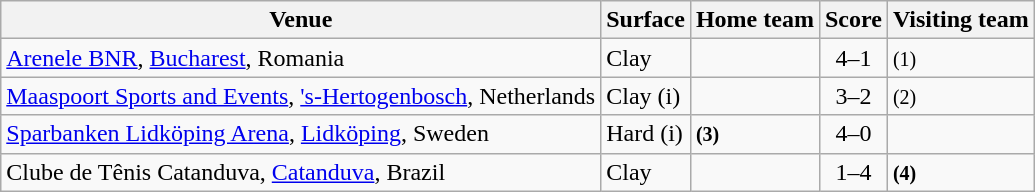<table class=wikitable style="border:1px solid #AAAAAA;">
<tr>
<th>Venue</th>
<th>Surface</th>
<th>Home team</th>
<th>Score</th>
<th>Visiting team</th>
</tr>
<tr>
<td><a href='#'>Arenele BNR</a>, <a href='#'>Bucharest</a>, Romania</td>
<td>Clay</td>
<td><strong></strong></td>
<td align=center>4–1</td>
<td> <small> (1) </small></td>
</tr>
<tr>
<td><a href='#'>Maaspoort Sports and Events</a>, <a href='#'>'s-Hertogenbosch</a>, Netherlands</td>
<td>Clay (i)</td>
<td><strong></strong></td>
<td align=center>3–2</td>
<td> <small> (2) </small></td>
</tr>
<tr>
<td><a href='#'>Sparbanken Lidköping Arena</a>, <a href='#'>Lidköping</a>, Sweden</td>
<td>Hard (i)</td>
<td><strong> <small> (3) </small></strong></td>
<td align=center>4–0</td>
<td></td>
</tr>
<tr>
<td>Clube de Tênis Catanduva, <a href='#'>Catanduva</a>, Brazil</td>
<td>Clay</td>
<td></td>
<td align=center>1–4</td>
<td><strong> <small> (4) </small></strong></td>
</tr>
</table>
